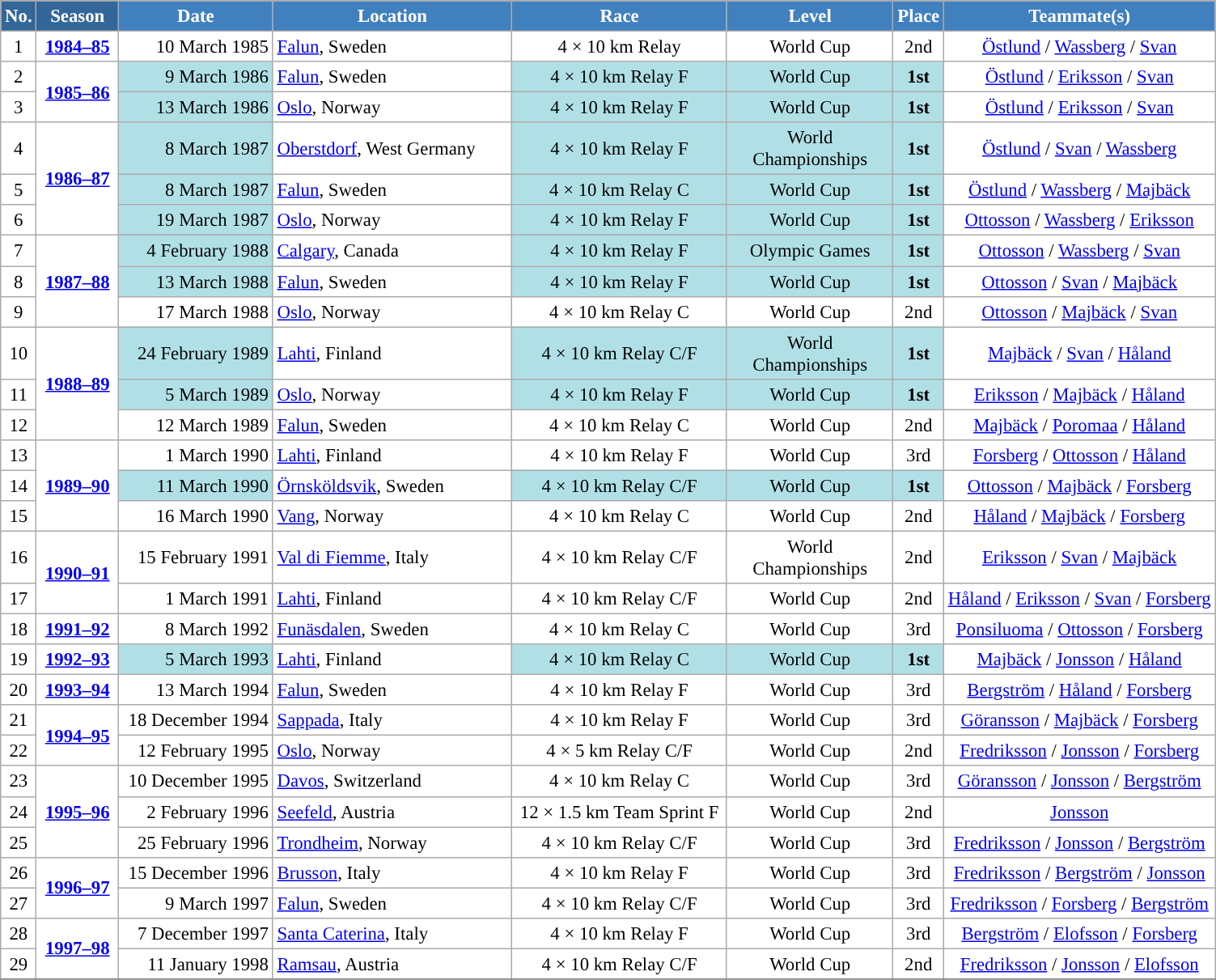<table class="wikitable sortable" style="font-size:95%; text-align:center; border:grey solid 1px; border-collapse:collapse; background:#ffffff;">
<tr style="background:#efefef;">
<th style="background-color:#369; color:white;">No.</th>
<th style="background-color:#369; color:white;">Season</th>
<th style="background-color:#4180be; color:white; width:120px;">Date</th>
<th style="background-color:#4180be; color:white; width:190px;">Location</th>
<th style="background-color:#4180be; color:white; width:170px;">Race</th>
<th style="background-color:#4180be; color:white; width:130px;">Level</th>
<th style="background-color:#4180be; color:white;">Place</th>
<th style="background-color:#4180be; color:white;">Teammate(s)</th>
</tr>
<tr>
<td align=center>1</td>
<td rowspan=1 align=center><strong> <a href='#'>1984–85</a> </strong></td>
<td align=right>10 March 1985</td>
<td align=left> <a href='#'>Falun</a>, Sweden</td>
<td>4 × 10 km Relay</td>
<td>World Cup</td>
<td>2nd</td>
<td><a href='#'>Östlund</a> / <a href='#'>Wassberg</a> / <a href='#'>Svan</a></td>
</tr>
<tr>
<td align=center>2</td>
<td rowspan=2 align=center><strong><a href='#'>1985–86</a></strong></td>
<td bgcolor="#BOEOE6" align=right>9 March 1986</td>
<td align=left> <a href='#'>Falun</a>, Sweden</td>
<td bgcolor="#BOEOE6">4 × 10 km Relay F</td>
<td bgcolor="#BOEOE6">World Cup</td>
<td bgcolor="#BOEOE6"><strong>1st</strong></td>
<td><a href='#'>Östlund</a> / <a href='#'>Eriksson</a> / <a href='#'>Svan</a></td>
</tr>
<tr>
<td align=center>3</td>
<td bgcolor="#BOEOE6" align=right>13 March 1986</td>
<td align=left> <a href='#'>Oslo</a>, Norway</td>
<td bgcolor="#BOEOE6">4 × 10 km Relay F</td>
<td bgcolor="#BOEOE6">World Cup</td>
<td bgcolor="#BOEOE6"><strong>1st</strong></td>
<td><a href='#'>Östlund</a> / <a href='#'>Eriksson</a> / <a href='#'>Svan</a></td>
</tr>
<tr>
<td align=center>4</td>
<td rowspan=3 align=center><strong><a href='#'>1986–87</a></strong></td>
<td bgcolor="#BOEOE6" align=right>8 March 1987</td>
<td align=left> <a href='#'>Oberstdorf</a>, West Germany</td>
<td bgcolor="#BOEOE6">4 × 10 km Relay F</td>
<td bgcolor="#BOEOE6">World Championships</td>
<td bgcolor="#BOEOE6"><strong>1st</strong></td>
<td><a href='#'>Östlund</a> / <a href='#'>Svan</a> / <a href='#'>Wassberg</a></td>
</tr>
<tr>
<td align=center>5</td>
<td bgcolor="#BOEOE6" align=right>8 March 1987</td>
<td align=left> <a href='#'>Falun</a>, Sweden</td>
<td bgcolor="#BOEOE6">4 × 10 km Relay C</td>
<td bgcolor="#BOEOE6">World Cup</td>
<td bgcolor="#BOEOE6"><strong>1st</strong></td>
<td><a href='#'>Östlund</a> / <a href='#'>Wassberg</a> / <a href='#'>Majbäck</a></td>
</tr>
<tr>
<td align=center>6</td>
<td bgcolor="#BOEOE6" align=right>19 March 1987</td>
<td align=left> <a href='#'>Oslo</a>, Norway</td>
<td bgcolor="#BOEOE6">4 × 10 km Relay F</td>
<td bgcolor="#BOEOE6">World Cup</td>
<td bgcolor="#BOEOE6"><strong>1st</strong></td>
<td><a href='#'>Ottosson</a> / <a href='#'>Wassberg</a> / <a href='#'>Eriksson</a></td>
</tr>
<tr>
<td align=center>7</td>
<td rowspan=3 align=center><strong><a href='#'>1987–88</a></strong></td>
<td bgcolor="#BOEOE6" align=right>4 February 1988</td>
<td align=left> <a href='#'>Calgary</a>, Canada</td>
<td bgcolor="#BOEOE6">4 × 10 km Relay F</td>
<td bgcolor="#BOEOE6">Olympic Games</td>
<td bgcolor="#BOEOE6"><strong>1st</strong></td>
<td><a href='#'>Ottosson</a> / <a href='#'>Wassberg</a> / <a href='#'>Svan</a></td>
</tr>
<tr>
<td align=center>8</td>
<td bgcolor="#BOEOE6" align=right>13 March 1988</td>
<td align=left> <a href='#'>Falun</a>, Sweden</td>
<td bgcolor="#BOEOE6">4 × 10 km Relay F</td>
<td bgcolor="#BOEOE6">World Cup</td>
<td bgcolor="#BOEOE6"><strong>1st</strong></td>
<td><a href='#'>Ottosson</a> / <a href='#'>Svan</a> / <a href='#'>Majbäck</a></td>
</tr>
<tr>
<td align=center>9</td>
<td align=right>17 March 1988</td>
<td align=left> <a href='#'>Oslo</a>, Norway</td>
<td>4 × 10 km Relay C</td>
<td>World Cup</td>
<td>2nd</td>
<td><a href='#'>Ottosson</a> / <a href='#'>Majbäck</a> / <a href='#'>Svan</a></td>
</tr>
<tr>
<td align=center>10</td>
<td rowspan=3 align=center><strong><a href='#'>1988–89</a></strong></td>
<td bgcolor="#BOEOE6" align=right>24 February 1989</td>
<td align=left> <a href='#'>Lahti</a>, Finland</td>
<td bgcolor="#BOEOE6">4 × 10 km Relay C/F</td>
<td bgcolor="#BOEOE6">World Championships</td>
<td bgcolor="#BOEOE6"><strong>1st</strong></td>
<td><a href='#'>Majbäck</a> / <a href='#'>Svan</a> / <a href='#'>Håland</a></td>
</tr>
<tr>
<td align=center>11</td>
<td bgcolor="#BOEOE6" align=right>5 March 1989</td>
<td align=left> <a href='#'>Oslo</a>, Norway</td>
<td bgcolor="#BOEOE6">4 × 10 km Relay F</td>
<td bgcolor="#BOEOE6">World Cup</td>
<td bgcolor="#BOEOE6"><strong>1st</strong></td>
<td><a href='#'>Eriksson</a> / <a href='#'>Majbäck</a> / <a href='#'>Håland</a></td>
</tr>
<tr>
<td align=center>12</td>
<td align=right>12 March 1989</td>
<td align=left> <a href='#'>Falun</a>, Sweden</td>
<td>4 × 10 km Relay C</td>
<td>World Cup</td>
<td>2nd</td>
<td><a href='#'>Majbäck</a> / <a href='#'>Poromaa</a> / <a href='#'>Håland</a></td>
</tr>
<tr>
<td align=center>13</td>
<td rowspan=3 align=center><strong> <a href='#'>1989–90</a> </strong></td>
<td align=right>1 March 1990</td>
<td align=left> <a href='#'>Lahti</a>, Finland</td>
<td>4 × 10 km Relay F</td>
<td>World Cup</td>
<td>3rd</td>
<td><a href='#'>Forsberg</a> / <a href='#'>Ottosson</a> / <a href='#'>Håland</a></td>
</tr>
<tr>
<td align=center>14</td>
<td bgcolor="#BOEOE6" align=right>11 March 1990</td>
<td align=left> <a href='#'>Örnsköldsvik</a>, Sweden</td>
<td bgcolor="#BOEOE6">4 × 10 km Relay C/F</td>
<td bgcolor="#BOEOE6">World Cup</td>
<td bgcolor="#BOEOE6"><strong>1st</strong></td>
<td><a href='#'>Ottosson</a> / <a href='#'>Majbäck</a> / <a href='#'>Forsberg</a></td>
</tr>
<tr>
<td align=center>15</td>
<td align=right>16 March 1990</td>
<td align=left> <a href='#'>Vang</a>, Norway</td>
<td>4 × 10 km Relay C</td>
<td>World Cup</td>
<td>2nd</td>
<td><a href='#'>Håland</a> / <a href='#'>Majbäck</a> / <a href='#'>Forsberg</a></td>
</tr>
<tr>
<td align=center>16</td>
<td rowspan=2 align=center><strong> <a href='#'>1990–91</a> </strong></td>
<td align=right>15 February 1991</td>
<td align=left> <a href='#'>Val di Fiemme</a>, Italy</td>
<td>4 × 10 km Relay C/F</td>
<td>World Championships</td>
<td>2nd</td>
<td><a href='#'>Eriksson</a> / <a href='#'>Svan</a> / <a href='#'>Majbäck</a></td>
</tr>
<tr>
<td align=center>17</td>
<td align=right>1 March 1991</td>
<td align=left> <a href='#'>Lahti</a>, Finland</td>
<td>4 × 10 km Relay C/F</td>
<td>World Cup</td>
<td>2nd</td>
<td><a href='#'>Håland</a> / <a href='#'>Eriksson</a> / <a href='#'>Svan</a> /  <a href='#'>Forsberg</a></td>
</tr>
<tr>
<td align=center>18</td>
<td rowspan=1 align=center><strong> <a href='#'>1991–92</a> </strong></td>
<td align=right>8 March 1992</td>
<td align=left> <a href='#'>Funäsdalen</a>, Sweden</td>
<td>4 × 10 km Relay C</td>
<td>World Cup</td>
<td>3rd</td>
<td><a href='#'>Ponsiluoma</a> / <a href='#'>Ottosson</a> /  <a href='#'>Forsberg</a></td>
</tr>
<tr>
<td align=center>19</td>
<td rowspan=1 align=center><strong><a href='#'>1992–93</a></strong></td>
<td bgcolor="#BOEOE6" align=right>5 March 1993</td>
<td align=left> <a href='#'>Lahti</a>, Finland</td>
<td bgcolor="#BOEOE6">4 × 10 km Relay C</td>
<td bgcolor="#BOEOE6">World Cup</td>
<td bgcolor="#BOEOE6"><strong>1st</strong></td>
<td><a href='#'>Majbäck</a> / <a href='#'>Jonsson</a> / <a href='#'>Håland</a></td>
</tr>
<tr>
<td align=center>20</td>
<td rowspan=1 align=center><strong> <a href='#'>1993–94</a> </strong></td>
<td align=right>13 March 1994</td>
<td align=left> <a href='#'>Falun</a>, Sweden</td>
<td>4 × 10 km Relay F</td>
<td>World Cup</td>
<td>3rd</td>
<td><a href='#'>Bergström</a> / <a href='#'>Håland</a> / <a href='#'>Forsberg</a></td>
</tr>
<tr>
<td align=center>21</td>
<td rowspan=2 align=center><strong> <a href='#'>1994–95</a> </strong></td>
<td align=right>18 December 1994</td>
<td align=left> <a href='#'>Sappada</a>, Italy</td>
<td>4 × 10 km Relay F</td>
<td>World Cup</td>
<td>3rd</td>
<td><a href='#'>Göransson</a> / <a href='#'>Majbäck</a> / <a href='#'>Forsberg</a></td>
</tr>
<tr>
<td align=center>22</td>
<td align=right>12 February 1995</td>
<td align=left> <a href='#'>Oslo</a>, Norway</td>
<td>4 × 5 km Relay C/F</td>
<td>World Cup</td>
<td>2nd</td>
<td><a href='#'>Fredriksson</a> / <a href='#'>Jonsson</a> / <a href='#'>Forsberg</a></td>
</tr>
<tr>
<td align=center>23</td>
<td rowspan=3 align=center><strong> <a href='#'>1995–96</a> </strong></td>
<td align=right>10 December 1995</td>
<td align=left> <a href='#'>Davos</a>, Switzerland</td>
<td>4 × 10 km Relay C</td>
<td>World Cup</td>
<td>3rd</td>
<td><a href='#'>Göransson</a> / <a href='#'>Jonsson</a> / <a href='#'>Bergström</a></td>
</tr>
<tr>
<td align=center>24</td>
<td align=right>2 February 1996</td>
<td align=left> <a href='#'>Seefeld</a>, Austria</td>
<td>12 × 1.5 km Team Sprint F</td>
<td>World Cup</td>
<td>2nd</td>
<td><a href='#'>Jonsson</a></td>
</tr>
<tr>
<td align=center>25</td>
<td align=right>25 February 1996</td>
<td align=left> <a href='#'>Trondheim</a>, Norway</td>
<td>4 × 10 km Relay C/F</td>
<td>World Cup</td>
<td>3rd</td>
<td><a href='#'>Fredriksson</a> / <a href='#'>Jonsson</a> / <a href='#'>Bergström</a></td>
</tr>
<tr>
<td align=center>26</td>
<td rowspan=2 align=center><strong> <a href='#'>1996–97</a> </strong></td>
<td align=right>15 December 1996</td>
<td align=left> <a href='#'>Brusson</a>, Italy</td>
<td>4 × 10 km Relay F</td>
<td>World Cup</td>
<td>3rd</td>
<td><a href='#'>Fredriksson</a> / <a href='#'>Bergström</a>  / <a href='#'>Jonsson</a></td>
</tr>
<tr>
<td align=center>27</td>
<td align=right>9 March 1997</td>
<td align=left> <a href='#'>Falun</a>, Sweden</td>
<td>4 × 10 km Relay C/F</td>
<td>World Cup</td>
<td>3rd</td>
<td><a href='#'>Fredriksson</a> / <a href='#'>Forsberg</a> / <a href='#'>Bergström</a></td>
</tr>
<tr>
<td align=center>28</td>
<td rowspan=2 align=center><strong> <a href='#'>1997–98</a> </strong></td>
<td align=right>7 December 1997</td>
<td align=left> <a href='#'>Santa Caterina</a>, Italy</td>
<td>4 × 10 km Relay F</td>
<td>World Cup</td>
<td>3rd</td>
<td><a href='#'>Bergström</a>  / <a href='#'>Elofsson</a> / <a href='#'>Forsberg</a></td>
</tr>
<tr>
<td align=center>29</td>
<td align=right>11 January 1998</td>
<td align=left> <a href='#'>Ramsau</a>, Austria</td>
<td>4 × 10 km Relay C/F</td>
<td>World Cup</td>
<td>2nd</td>
<td><a href='#'>Fredriksson</a> / <a href='#'>Jonsson</a> / <a href='#'>Elofsson</a></td>
</tr>
<tr>
</tr>
</table>
